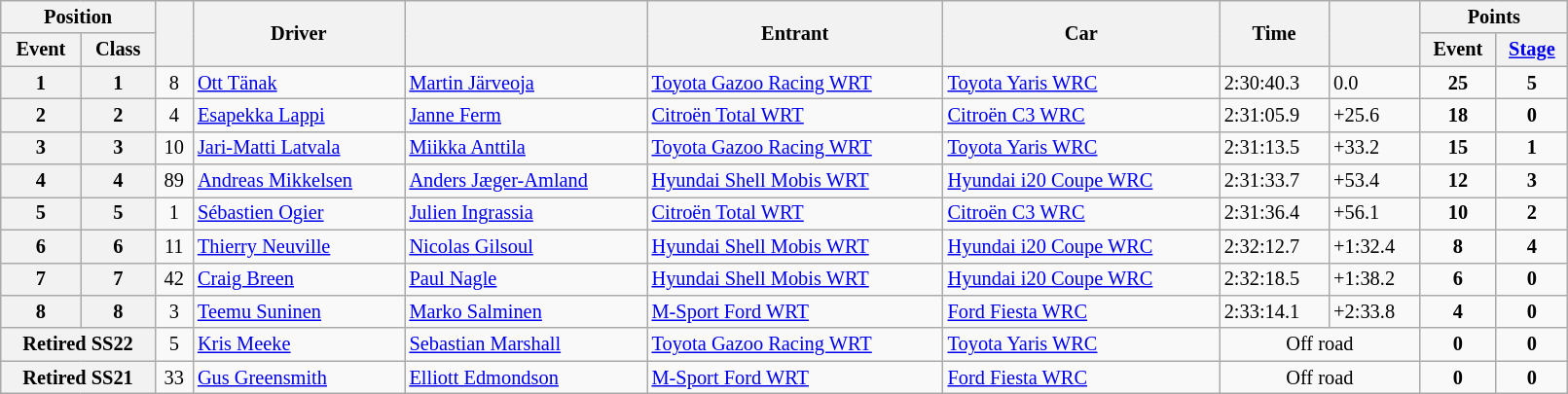<table class="wikitable" width=85% style="font-size: 85%;">
<tr>
<th colspan="2">Position</th>
<th rowspan="2"></th>
<th rowspan="2">Driver</th>
<th rowspan="2"></th>
<th rowspan="2">Entrant</th>
<th rowspan="2">Car</th>
<th rowspan="2">Time</th>
<th rowspan="2"></th>
<th colspan="2">Points</th>
</tr>
<tr>
<th>Event</th>
<th>Class</th>
<th>Event</th>
<th><a href='#'>Stage</a></th>
</tr>
<tr>
<th>1</th>
<th>1</th>
<td align="center">8</td>
<td><a href='#'>Ott Tänak</a></td>
<td><a href='#'>Martin Järveoja</a></td>
<td nowrap><a href='#'>Toyota Gazoo Racing WRT</a></td>
<td><a href='#'>Toyota Yaris WRC</a></td>
<td>2:30:40.3</td>
<td>0.0</td>
<td align="center"><strong>25</strong></td>
<td align="center"><strong>5</strong></td>
</tr>
<tr>
<th>2</th>
<th>2</th>
<td align="center">4</td>
<td><a href='#'>Esapekka Lappi</a></td>
<td><a href='#'>Janne Ferm</a></td>
<td><a href='#'>Citroën Total WRT</a></td>
<td><a href='#'>Citroën C3 WRC</a></td>
<td>2:31:05.9</td>
<td>+25.6</td>
<td align="center"><strong>18</strong></td>
<td align="center"><strong>0</strong></td>
</tr>
<tr>
<th>3</th>
<th>3</th>
<td align="center">10</td>
<td><a href='#'>Jari-Matti Latvala</a></td>
<td><a href='#'>Miikka Anttila</a></td>
<td><a href='#'>Toyota Gazoo Racing WRT</a></td>
<td><a href='#'>Toyota Yaris WRC</a></td>
<td>2:31:13.5</td>
<td>+33.2</td>
<td align="center"><strong>15</strong></td>
<td align="center"><strong>1</strong></td>
</tr>
<tr>
<th>4</th>
<th>4</th>
<td align="center">89</td>
<td nowrap><a href='#'>Andreas Mikkelsen</a></td>
<td nowrap><a href='#'>Anders Jæger-Amland</a></td>
<td><a href='#'>Hyundai Shell Mobis WRT</a></td>
<td nowrap><a href='#'>Hyundai i20 Coupe WRC</a></td>
<td>2:31:33.7</td>
<td>+53.4</td>
<td align="center"><strong>12</strong></td>
<td align="center"><strong>3</strong></td>
</tr>
<tr>
<th>5</th>
<th>5</th>
<td align="center">1</td>
<td><a href='#'>Sébastien Ogier</a></td>
<td><a href='#'>Julien Ingrassia</a></td>
<td><a href='#'>Citroën Total WRT</a></td>
<td><a href='#'>Citroën C3 WRC</a></td>
<td>2:31:36.4</td>
<td>+56.1</td>
<td align="center"><strong>10</strong></td>
<td align="center"><strong>2</strong></td>
</tr>
<tr>
<th>6</th>
<th>6</th>
<td align="center">11</td>
<td><a href='#'>Thierry Neuville</a></td>
<td><a href='#'>Nicolas Gilsoul</a></td>
<td><a href='#'>Hyundai Shell Mobis WRT</a></td>
<td><a href='#'>Hyundai i20 Coupe WRC</a></td>
<td>2:32:12.7</td>
<td>+1:32.4</td>
<td align="center"><strong>8</strong></td>
<td align="center"><strong>4</strong></td>
</tr>
<tr>
<th>7</th>
<th>7</th>
<td align="center">42</td>
<td><a href='#'>Craig Breen</a></td>
<td><a href='#'>Paul Nagle</a></td>
<td><a href='#'>Hyundai Shell Mobis WRT</a></td>
<td><a href='#'>Hyundai i20 Coupe WRC</a></td>
<td>2:32:18.5</td>
<td>+1:38.2</td>
<td align="center"><strong>6</strong></td>
<td align="center"><strong>0</strong></td>
</tr>
<tr>
<th>8</th>
<th>8</th>
<td align="center">3</td>
<td><a href='#'>Teemu Suninen</a></td>
<td><a href='#'>Marko Salminen</a></td>
<td><a href='#'>M-Sport Ford WRT</a></td>
<td><a href='#'>Ford Fiesta WRC</a></td>
<td>2:33:14.1</td>
<td>+2:33.8</td>
<td align="center"><strong>4</strong></td>
<td align="center"><strong>0</strong></td>
</tr>
<tr>
<th colspan="2" nowrap>Retired SS22</th>
<td align="center">5</td>
<td><a href='#'>Kris Meeke</a></td>
<td nowrap><a href='#'>Sebastian Marshall</a></td>
<td nowrap><a href='#'>Toyota Gazoo Racing WRT</a></td>
<td nowrap><a href='#'>Toyota Yaris WRC</a></td>
<td align="center" colspan="2">Off road</td>
<td align="center"><strong>0</strong></td>
<td align="center"><strong>0</strong></td>
</tr>
<tr>
<th colspan="2" nowrap>Retired SS21</th>
<td align="center">33</td>
<td nowrap><a href='#'>Gus Greensmith</a></td>
<td><a href='#'>Elliott Edmondson</a></td>
<td><a href='#'>M-Sport Ford WRT</a></td>
<td><a href='#'>Ford Fiesta WRC</a></td>
<td align="center" colspan="2">Off road</td>
<td align="center"><strong>0</strong></td>
<td align="center"><strong>0</strong></td>
</tr>
</table>
